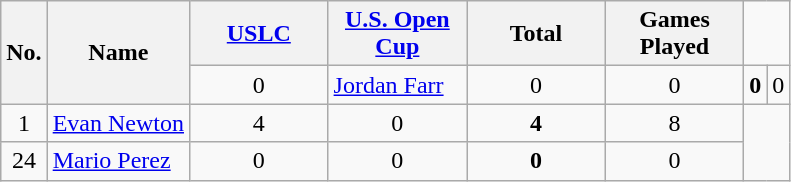<table class="wikitable sortable" style="text-align: center;">
<tr>
<th rowspan=2>No.</th>
<th rowspan=2>Name</th>
<th style="width:85px;"><a href='#'>USLC</a></th>
<th style="width:85px;"><a href='#'>U.S. Open Cup</a></th>
<th style="width:85px;"><strong>Total</strong></th>
<th style="width:85px;"><strong>Games Played</strong></th>
</tr>
<tr>
<td>0</td>
<td align=left> <a href='#'>Jordan Farr</a></td>
<td>0</td>
<td>0</td>
<td><strong>0</strong></td>
<td>0</td>
</tr>
<tr>
<td>1</td>
<td align=left> <a href='#'>Evan Newton</a></td>
<td>4</td>
<td>0</td>
<td><strong>4</strong></td>
<td>8</td>
</tr>
<tr>
<td>24</td>
<td align=left> <a href='#'>Mario Perez</a></td>
<td>0</td>
<td>0</td>
<td><strong>0</strong></td>
<td>0</td>
</tr>
</table>
